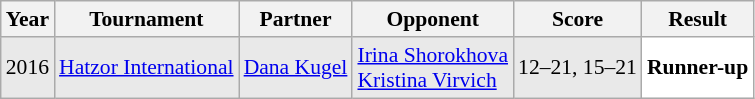<table class="sortable wikitable" style="font-size: 90%;">
<tr>
<th>Year</th>
<th>Tournament</th>
<th>Partner</th>
<th>Opponent</th>
<th>Score</th>
<th>Result</th>
</tr>
<tr style="background:#E9E9E9">
<td align="center">2016</td>
<td align="left"><a href='#'>Hatzor International</a></td>
<td align="left"> <a href='#'>Dana Kugel</a></td>
<td align="left"> <a href='#'>Irina Shorokhova</a> <br>  <a href='#'>Kristina Virvich</a></td>
<td align="left">12–21, 15–21</td>
<td style="text-align:left; background:white"> <strong>Runner-up</strong></td>
</tr>
</table>
